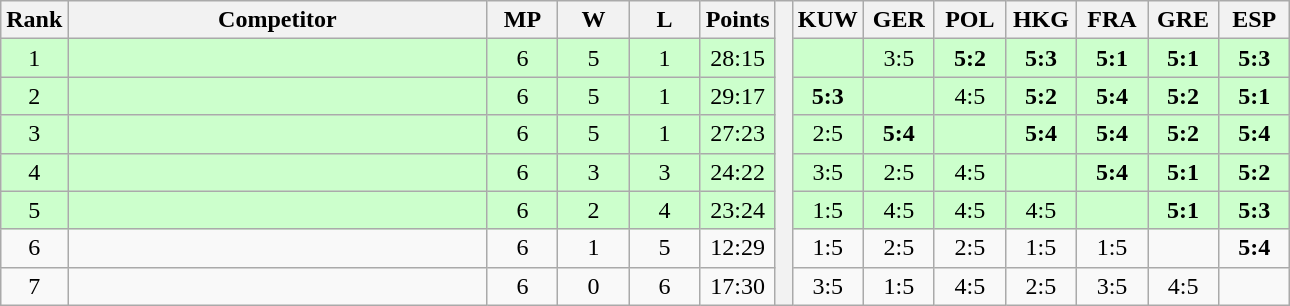<table class="wikitable" style="text-align:center">
<tr>
<th>Rank</th>
<th style="width:17em">Competitor</th>
<th style="width:2.5em">MP</th>
<th style="width:2.5em">W</th>
<th style="width:2.5em">L</th>
<th>Points</th>
<th rowspan="8"> </th>
<th style="width:2.5em">KUW</th>
<th style="width:2.5em">GER</th>
<th style="width:2.5em">POL</th>
<th style="width:2.5em">HKG</th>
<th style="width:2.5em">FRA</th>
<th style="width:2.5em">GRE</th>
<th style="width:2.5em">ESP</th>
</tr>
<tr style="background:#cfc;">
<td>1</td>
<td style="text-align:left"></td>
<td>6</td>
<td>5</td>
<td>1</td>
<td>28:15</td>
<td></td>
<td>3:5</td>
<td><strong>5:2</strong></td>
<td><strong>5:3</strong></td>
<td><strong>5:1</strong></td>
<td><strong>5:1</strong></td>
<td><strong>5:3</strong></td>
</tr>
<tr style="background:#cfc;">
<td>2</td>
<td style="text-align:left"></td>
<td>6</td>
<td>5</td>
<td>1</td>
<td>29:17</td>
<td><strong>5:3</strong></td>
<td></td>
<td>4:5</td>
<td><strong>5:2</strong></td>
<td><strong>5:4</strong></td>
<td><strong>5:2</strong></td>
<td><strong>5:1</strong></td>
</tr>
<tr style="background:#cfc;">
<td>3</td>
<td style="text-align:left"></td>
<td>6</td>
<td>5</td>
<td>1</td>
<td>27:23</td>
<td>2:5</td>
<td><strong>5:4</strong></td>
<td></td>
<td><strong>5:4</strong></td>
<td><strong>5:4</strong></td>
<td><strong>5:2</strong></td>
<td><strong>5:4</strong></td>
</tr>
<tr style="background:#cfc;">
<td>4</td>
<td style="text-align:left"></td>
<td>6</td>
<td>3</td>
<td>3</td>
<td>24:22</td>
<td>3:5</td>
<td>2:5</td>
<td>4:5</td>
<td></td>
<td><strong>5:4</strong></td>
<td><strong>5:1</strong></td>
<td><strong>5:2</strong></td>
</tr>
<tr style="background:#cfc;">
<td>5</td>
<td style="text-align:left"></td>
<td>6</td>
<td>2</td>
<td>4</td>
<td>23:24</td>
<td>1:5</td>
<td>4:5</td>
<td>4:5</td>
<td>4:5</td>
<td></td>
<td><strong>5:1</strong></td>
<td><strong>5:3</strong></td>
</tr>
<tr>
<td>6</td>
<td style="text-align:left"></td>
<td>6</td>
<td>1</td>
<td>5</td>
<td>12:29</td>
<td>1:5</td>
<td>2:5</td>
<td>2:5</td>
<td>1:5</td>
<td>1:5</td>
<td></td>
<td><strong>5:4</strong></td>
</tr>
<tr>
<td>7</td>
<td style="text-align:left"></td>
<td>6</td>
<td>0</td>
<td>6</td>
<td>17:30</td>
<td>3:5</td>
<td>1:5</td>
<td>4:5</td>
<td>2:5</td>
<td>3:5</td>
<td>4:5</td>
<td></td>
</tr>
</table>
